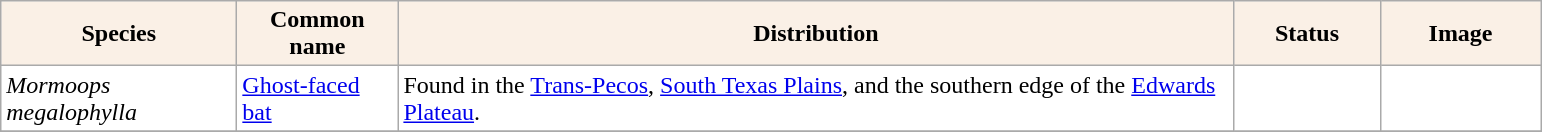<table class="sortable wikitable plainrowheaders" border="0" style="background:#ffffff" align="top" class="sortable wikitable">
<tr ->
<th scope="col" style="background-color:Linen; color:Black" width=150 px>Species</th>
<th scope="col" style="background-color:Linen; color:Black" width=100 px>Common name</th>
<th scope="col" style="background:Linen; color:Black" width=550 px>Distribution</th>
<th scope="col" style="background-color:Linen; color:Black" width=90 px>Status</th>
<th scope="col" style="background:Linen; color:Black" width=100 px>Image</th>
</tr>
<tr>
<td !scope="row" style="background:#ffffff"><em>Mormoops megalophylla</em></td>
<td><a href='#'>Ghost-faced bat</a></td>
<td>Found in the <a href='#'>Trans-Pecos</a>, <a href='#'>South Texas Plains</a>, and the southern edge of the <a href='#'>Edwards Plateau</a>.</td>
<td></td>
<td></td>
</tr>
<tr>
</tr>
</table>
